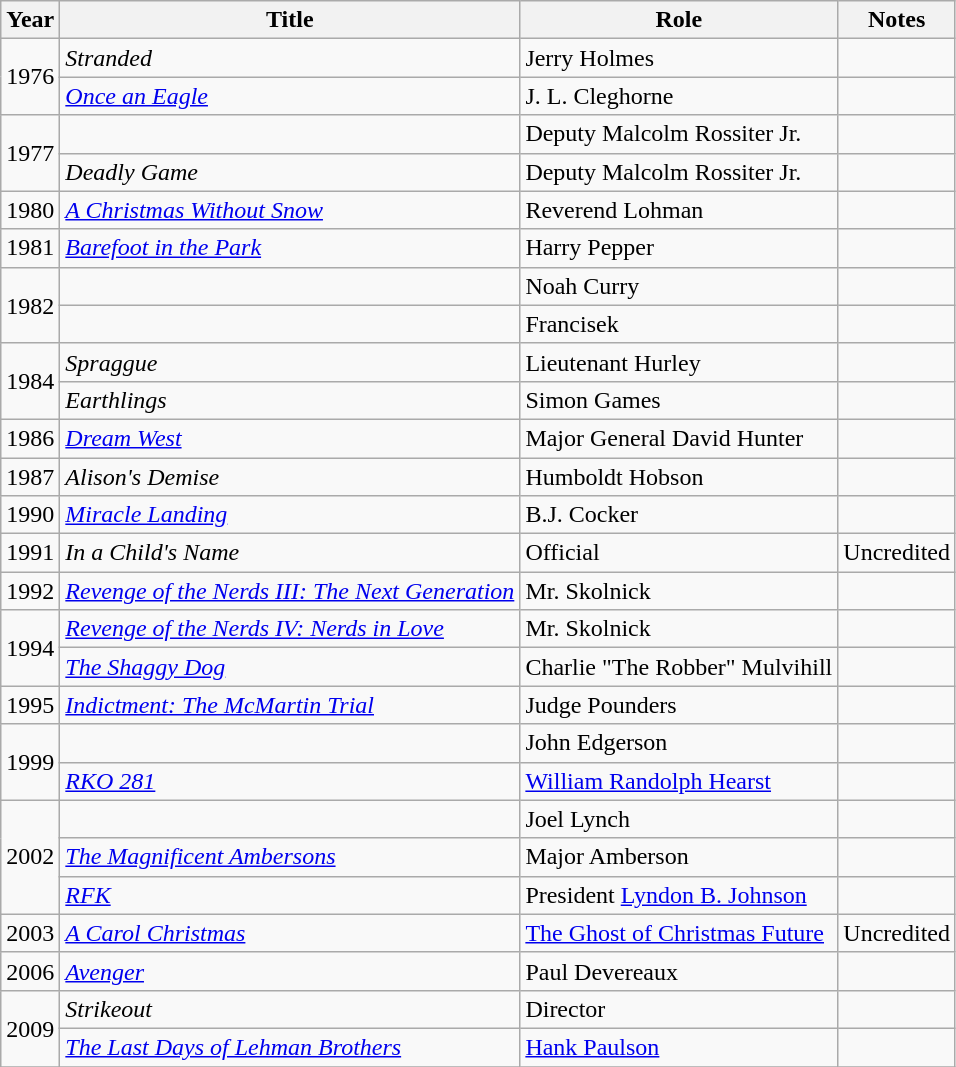<table class="wikitable sortable">
<tr>
<th>Year</th>
<th>Title</th>
<th>Role</th>
<th>Notes</th>
</tr>
<tr>
<td rowspan="2">1976</td>
<td><em>Stranded</em></td>
<td>Jerry Holmes</td>
<td></td>
</tr>
<tr>
<td><em><a href='#'>Once an Eagle</a></em></td>
<td>J. L. Cleghorne</td>
<td></td>
</tr>
<tr>
<td rowspan="2">1977</td>
<td><em></em></td>
<td>Deputy Malcolm Rossiter Jr.</td>
<td></td>
</tr>
<tr>
<td><em>Deadly Game</em></td>
<td>Deputy Malcolm Rossiter Jr.</td>
<td></td>
</tr>
<tr>
<td>1980</td>
<td><em><a href='#'>A Christmas Without Snow</a></em></td>
<td>Reverend Lohman</td>
<td></td>
</tr>
<tr>
<td>1981</td>
<td><em><a href='#'>Barefoot in the Park</a></em></td>
<td>Harry Pepper</td>
<td></td>
</tr>
<tr>
<td rowspan="2">1982</td>
<td><em></em></td>
<td>Noah Curry</td>
<td></td>
</tr>
<tr>
<td><em></em></td>
<td>Francisek</td>
<td></td>
</tr>
<tr>
<td rowspan="2">1984</td>
<td><em>Spraggue</em></td>
<td>Lieutenant Hurley</td>
<td></td>
</tr>
<tr>
<td><em>Earthlings</em></td>
<td>Simon Games</td>
<td></td>
</tr>
<tr>
<td>1986</td>
<td><em><a href='#'>Dream West</a></em></td>
<td>Major General David Hunter</td>
<td></td>
</tr>
<tr>
<td>1987</td>
<td><em>Alison's Demise</em></td>
<td>Humboldt Hobson</td>
<td></td>
</tr>
<tr>
<td>1990</td>
<td><em><a href='#'>Miracle Landing</a></em></td>
<td>B.J. Cocker</td>
<td></td>
</tr>
<tr>
<td>1991</td>
<td><em>In a Child's Name</em></td>
<td>Official</td>
<td>Uncredited</td>
</tr>
<tr>
<td>1992</td>
<td><em><a href='#'>Revenge of the Nerds III: The Next Generation</a></em></td>
<td>Mr. Skolnick</td>
<td></td>
</tr>
<tr>
<td rowspan="2">1994</td>
<td><em><a href='#'>Revenge of the Nerds IV: Nerds in Love</a></em></td>
<td>Mr. Skolnick</td>
<td></td>
</tr>
<tr>
<td><em><a href='#'>The Shaggy Dog</a></em></td>
<td>Charlie "The Robber" Mulvihill</td>
<td></td>
</tr>
<tr>
<td>1995</td>
<td><em><a href='#'>Indictment: The McMartin Trial</a></em></td>
<td>Judge Pounders</td>
<td></td>
</tr>
<tr>
<td rowspan="2">1999</td>
<td><em></em></td>
<td>John Edgerson</td>
<td></td>
</tr>
<tr>
<td><em><a href='#'>RKO 281</a></em></td>
<td><a href='#'>William Randolph Hearst</a></td>
<td></td>
</tr>
<tr>
<td rowspan="3">2002</td>
<td><em></em></td>
<td>Joel Lynch</td>
<td></td>
</tr>
<tr>
<td><em><a href='#'>The Magnificent Ambersons</a></em></td>
<td>Major Amberson</td>
<td></td>
</tr>
<tr>
<td><em><a href='#'>RFK</a></em></td>
<td>President <a href='#'>Lyndon B. Johnson</a></td>
<td></td>
</tr>
<tr>
<td>2003</td>
<td><em><a href='#'>A Carol Christmas</a></em></td>
<td><a href='#'>The Ghost of Christmas Future</a></td>
<td>Uncredited</td>
</tr>
<tr>
<td>2006</td>
<td><em><a href='#'>Avenger</a></em></td>
<td>Paul Devereaux</td>
<td></td>
</tr>
<tr>
<td rowspan="2">2009</td>
<td><em>Strikeout</em></td>
<td>Director</td>
<td></td>
</tr>
<tr>
<td><em><a href='#'>The Last Days of Lehman Brothers</a></em></td>
<td><a href='#'>Hank Paulson</a></td>
<td></td>
</tr>
<tr>
</tr>
</table>
